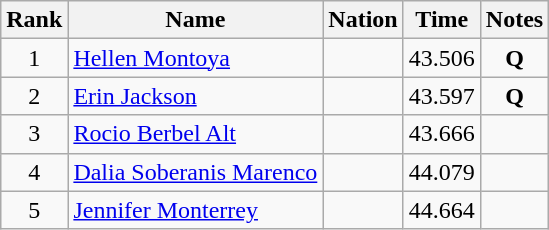<table class="wikitable sortable">
<tr>
<th>Rank</th>
<th>Name</th>
<th>Nation</th>
<th>Time</th>
<th>Notes</th>
</tr>
<tr>
<td align="center">1</td>
<td><a href='#'>Hellen Montoya</a></td>
<td></td>
<td align="center">43.506</td>
<td align="center"><strong>Q</strong></td>
</tr>
<tr>
<td align="center">2</td>
<td><a href='#'>Erin Jackson</a></td>
<td></td>
<td align="center">43.597</td>
<td align="center"><strong>Q</strong></td>
</tr>
<tr>
<td align="center">3</td>
<td><a href='#'>Rocio Berbel Alt</a></td>
<td></td>
<td align="center">43.666</td>
<td align="center"></td>
</tr>
<tr>
<td align="center">4</td>
<td><a href='#'>Dalia Soberanis Marenco</a></td>
<td></td>
<td align="center">44.079</td>
<td align="center"></td>
</tr>
<tr>
<td align="center">5</td>
<td><a href='#'>Jennifer Monterrey</a></td>
<td></td>
<td align="center">44.664</td>
<td align="center"></td>
</tr>
</table>
